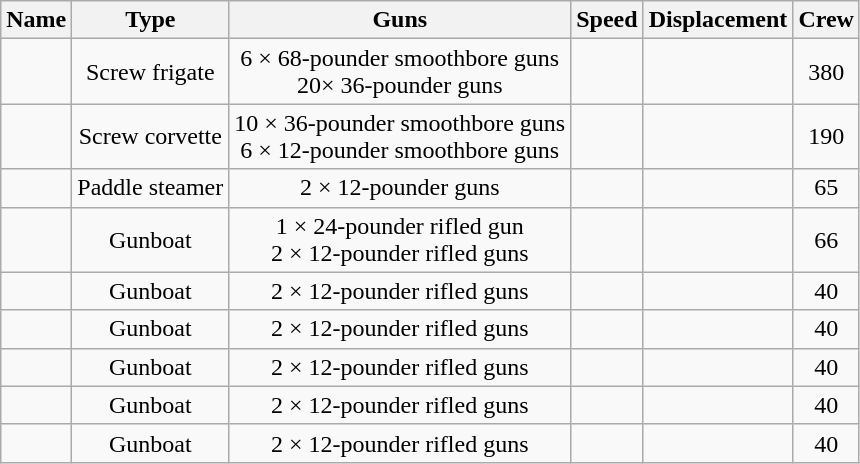<table class=wikitable>
<tr valign=top>
<th>Name</th>
<th>Type</th>
<th>Guns</th>
<th>Speed</th>
<th>Displacement</th>
<th>Crew</th>
</tr>
<tr valign=middle>
<td></td>
<td align=center>Screw frigate</td>
<td align=center>6 × 68-pounder smoothbore guns<br>20× 36-pounder guns</td>
<td align=center></td>
<td align=center></td>
<td align=center>380</td>
</tr>
<tr valign=middle>
<td></td>
<td align=center>Screw corvette</td>
<td align=center>10 × 36-pounder smoothbore guns<br>6 × 12-pounder smoothbore guns</td>
<td align=center></td>
<td align=center></td>
<td align=center>190</td>
</tr>
<tr valign=middle>
<td></td>
<td align=center>Paddle steamer</td>
<td align=center>2 × 12-pounder guns</td>
<td align=center></td>
<td align=center></td>
<td align=center>65</td>
</tr>
<tr valign=middle>
<td></td>
<td align=center>Gunboat</td>
<td align=center>1 × 24-pounder rifled gun<br>2 × 12-pounder rifled guns</td>
<td align=center></td>
<td align=center></td>
<td align=center>66</td>
</tr>
<tr valign=middle>
<td></td>
<td align=center>Gunboat</td>
<td align=center>2 × 12-pounder rifled guns</td>
<td align=center></td>
<td align=center></td>
<td align=center>40</td>
</tr>
<tr valign=middle>
<td></td>
<td align=center>Gunboat</td>
<td align=center>2 × 12-pounder rifled guns</td>
<td align=center></td>
<td align=center></td>
<td align=center>40</td>
</tr>
<tr valign=middle>
<td></td>
<td align=center>Gunboat</td>
<td align=center>2 × 12-pounder rifled guns</td>
<td align=center></td>
<td align=center></td>
<td align=center>40</td>
</tr>
<tr valign=middle>
<td></td>
<td align=center>Gunboat</td>
<td align=center>2 × 12-pounder rifled guns</td>
<td align=center></td>
<td align=center></td>
<td align=center>40</td>
</tr>
<tr valign=middle>
<td></td>
<td align=center>Gunboat</td>
<td align=center>2 × 12-pounder rifled guns</td>
<td align=center></td>
<td align=center></td>
<td align=center>40</td>
</tr>
</table>
